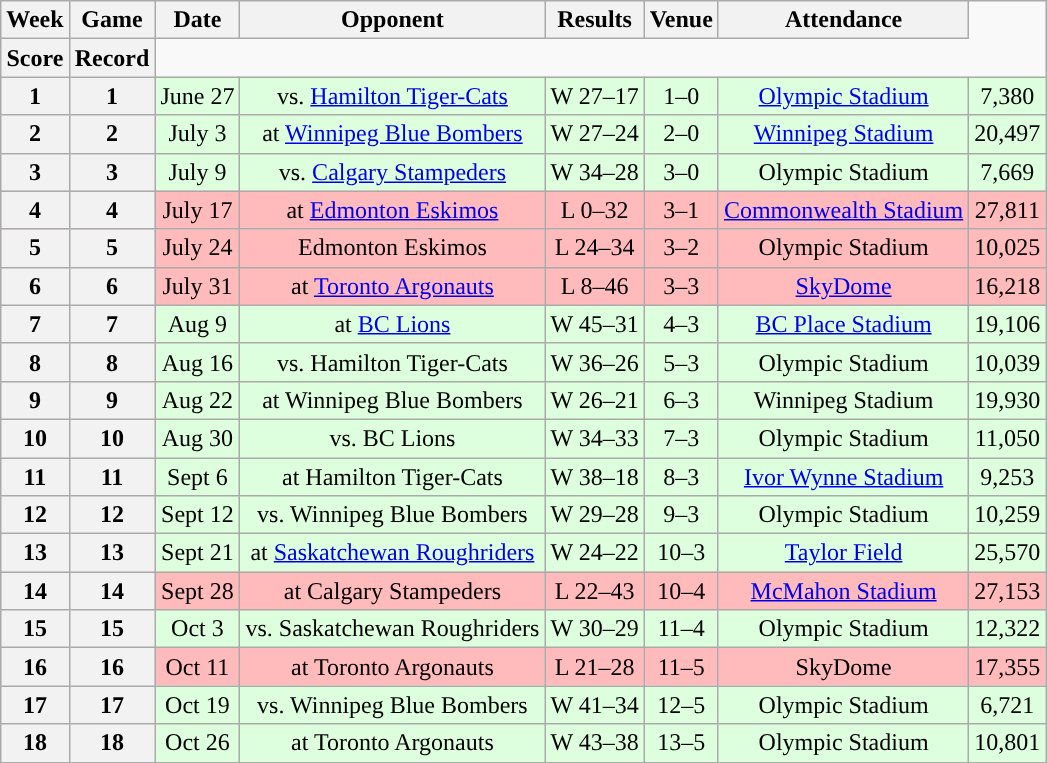<table class="wikitable" style="text-align:center">
<tr>
<th>Week</th>
<th>Game</th>
<th>Date</th>
<th>Opponent</th>
<th>Results</th>
<th>Venue</th>
<th>Attendance</th>
</tr>
<tr>
<th>Score</th>
<th>Record</th>
</tr>
<tr style="background:#ddffdd">
<th>1</th>
<th>1</th>
<td>June 27</td>
<td>vs. <a href='#'>Hamilton Tiger-Cats</a></td>
<td>W 27–17</td>
<td>1–0</td>
<td><a href='#'>Olympic Stadium</a></td>
<td>7,380</td>
</tr>
<tr style="background:#ddffdd">
<th>2</th>
<th>2</th>
<td>July 3</td>
<td>at <a href='#'>Winnipeg Blue Bombers</a></td>
<td>W 27–24</td>
<td>2–0</td>
<td><a href='#'>Winnipeg Stadium</a></td>
<td>20,497</td>
</tr>
<tr style="background:#ddffdd">
<th>3</th>
<th>3</th>
<td>July 9</td>
<td>vs. <a href='#'>Calgary Stampeders</a></td>
<td>W 34–28</td>
<td>3–0</td>
<td>Olympic Stadium</td>
<td>7,669</td>
</tr>
<tr style="background:#ffbbbb">
<th>4</th>
<th>4</th>
<td>July 17</td>
<td>at <a href='#'>Edmonton Eskimos</a></td>
<td>L 0–32</td>
<td>3–1</td>
<td><a href='#'>Commonwealth Stadium</a></td>
<td>27,811</td>
</tr>
<tr style="background:#ffbbbb">
<th>5</th>
<th>5</th>
<td>July 24</td>
<td>Edmonton Eskimos</td>
<td>L 24–34</td>
<td>3–2</td>
<td>Olympic Stadium</td>
<td>10,025</td>
</tr>
<tr style="background:#ffbbbb">
<th>6</th>
<th>6</th>
<td>July 31</td>
<td>at <a href='#'>Toronto Argonauts</a></td>
<td>L 8–46</td>
<td>3–3</td>
<td><a href='#'>SkyDome</a></td>
<td>16,218</td>
</tr>
<tr style="background:#ddffdd">
<th>7</th>
<th>7</th>
<td>Aug 9</td>
<td>at <a href='#'>BC Lions</a></td>
<td>W 45–31</td>
<td>4–3</td>
<td><a href='#'>BC Place Stadium</a></td>
<td>19,106</td>
</tr>
<tr style="background:#ddffdd">
<th>8</th>
<th>8</th>
<td>Aug 16</td>
<td>vs. Hamilton Tiger-Cats</td>
<td>W 36–26</td>
<td>5–3</td>
<td>Olympic Stadium</td>
<td>10,039</td>
</tr>
<tr style="background:#ddffdd">
<th>9</th>
<th>9</th>
<td>Aug 22</td>
<td>at Winnipeg Blue Bombers</td>
<td>W 26–21</td>
<td>6–3</td>
<td>Winnipeg Stadium</td>
<td>19,930</td>
</tr>
<tr style="background:#ddffdd">
<th>10</th>
<th>10</th>
<td>Aug 30</td>
<td>vs. BC Lions</td>
<td>W 34–33</td>
<td>7–3</td>
<td>Olympic Stadium</td>
<td>11,050</td>
</tr>
<tr style="background:#ddffdd">
<th>11</th>
<th>11</th>
<td>Sept 6</td>
<td>at Hamilton Tiger-Cats</td>
<td>W 38–18</td>
<td>8–3</td>
<td><a href='#'>Ivor Wynne Stadium</a></td>
<td>9,253</td>
</tr>
<tr style="background:#ddffdd">
<th>12</th>
<th>12</th>
<td>Sept 12</td>
<td>vs. Winnipeg Blue Bombers</td>
<td>W 29–28</td>
<td>9–3</td>
<td>Olympic Stadium</td>
<td>10,259</td>
</tr>
<tr style="background:#ddffdd">
<th>13</th>
<th>13</th>
<td>Sept 21</td>
<td>at <a href='#'>Saskatchewan Roughriders</a></td>
<td>W 24–22</td>
<td>10–3</td>
<td><a href='#'>Taylor Field</a></td>
<td>25,570</td>
</tr>
<tr style="background:#ffbbbb">
<th>14</th>
<th>14</th>
<td>Sept 28</td>
<td>at Calgary Stampeders</td>
<td>L 22–43</td>
<td>10–4</td>
<td><a href='#'>McMahon Stadium</a></td>
<td>27,153</td>
</tr>
<tr style="background:#ddffdd">
<th>15</th>
<th>15</th>
<td>Oct 3</td>
<td>vs. Saskatchewan Roughriders</td>
<td>W 30–29</td>
<td>11–4</td>
<td>Olympic Stadium</td>
<td>12,322</td>
</tr>
<tr style="background:#ffbbbb">
<th>16</th>
<th>16</th>
<td>Oct 11</td>
<td>at Toronto Argonauts</td>
<td>L 21–28</td>
<td>11–5</td>
<td>SkyDome</td>
<td>17,355</td>
</tr>
<tr style="background:#ddffdd">
<th>17</th>
<th>17</th>
<td>Oct 19</td>
<td>vs. Winnipeg Blue Bombers</td>
<td>W 41–34</td>
<td>12–5</td>
<td>Olympic Stadium</td>
<td>6,721</td>
</tr>
<tr style="background:#ddffdd">
<th>18</th>
<th>18</th>
<td>Oct 26</td>
<td>at Toronto Argonauts</td>
<td>W 43–38</td>
<td>13–5</td>
<td>Olympic Stadium</td>
<td>10,801</td>
</tr>
</table>
